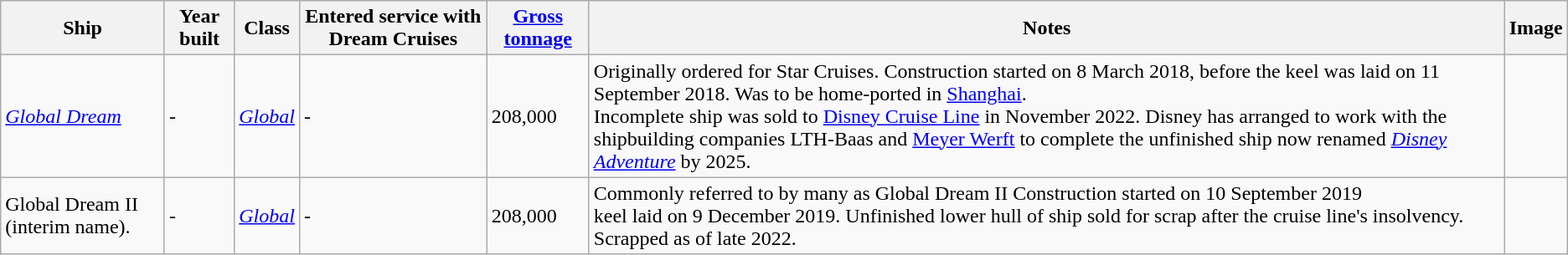<table class="wikitable sortable">
<tr>
<th>Ship</th>
<th>Year built</th>
<th>Class</th>
<th>Entered service with Dream Cruises</th>
<th><a href='#'>Gross tonnage</a></th>
<th>Notes</th>
<th>Image</th>
</tr>
<tr>
<td><em><a href='#'>Global Dream</a></em></td>
<td>-</td>
<td><a href='#'><em>Global</em></a></td>
<td>-</td>
<td>208,000</td>
<td>Originally ordered for Star Cruises. Construction started on 8 March 2018, before the keel was laid on 11 September 2018. Was to be home-ported in <a href='#'>Shanghai</a>.<br>Incomplete ship was sold to <a href='#'>Disney Cruise Line</a> in November 2022. Disney has arranged to work with the shipbuilding companies LTH-Baas and <a href='#'>Meyer Werft</a> to complete the unfinished ship now renamed <em><a href='#'>Disney Adventure</a></em> by 2025.</td>
<td></td>
</tr>
<tr>
<td>Global Dream II (interim name).</td>
<td>-</td>
<td><a href='#'><em>Global</em></a></td>
<td>-</td>
<td>208,000</td>
<td>Commonly referred to by many as Global Dream II  Construction started on 10 September 2019<br>keel laid on 9 December 2019. Unfinished lower hull of ship sold for scrap after the cruise line's insolvency.<br> Scrapped as of late 2022.</td>
<td></td>
</tr>
</table>
